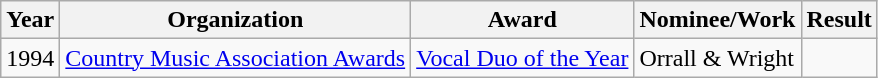<table class="wikitable">
<tr>
<th>Year</th>
<th>Organization</th>
<th>Award</th>
<th>Nominee/Work</th>
<th>Result</th>
</tr>
<tr>
<td>1994</td>
<td><a href='#'>Country Music Association Awards</a></td>
<td><a href='#'>Vocal Duo of the Year</a></td>
<td>Orrall & Wright</td>
<td></td>
</tr>
</table>
